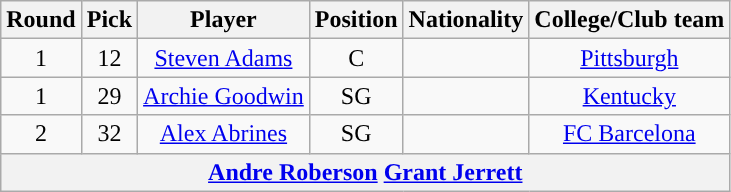<table class="wikitable sortable sortable">
<tr>
<th>Round</th>
<th>Pick</th>
<th>Player</th>
<th>Position</th>
<th>Nationality</th>
<th>College/Club team</th>
</tr>
<tr style="text-align: center">
<td>1</td>
<td>12</td>
<td><a href='#'>Steven Adams</a></td>
<td>C</td>
<td></td>
<td><a href='#'>Pittsburgh</a></td>
</tr>
<tr style="text-align: center">
<td>1</td>
<td>29</td>
<td><a href='#'>Archie Goodwin</a></td>
<td>SG</td>
<td></td>
<td><a href='#'>Kentucky</a></td>
</tr>
<tr style="text-align: center">
<td>2</td>
<td>32</td>
<td><a href='#'>Alex Abrines</a></td>
<td>SG</td>
<td></td>
<td><a href='#'>FC Barcelona</a></td>
</tr>
<tr>
<th scope="row" colspan="6" style="text-align:center;”"><a href='#'>Andre Roberson</a>  <a href='#'>Grant Jerrett</a> </th>
</tr>
</table>
